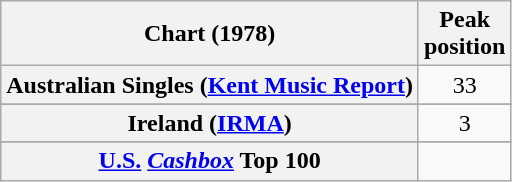<table class="wikitable sortable plainrowheaders">
<tr>
<th align="left">Chart (1978)</th>
<th align="center">Peak<br>position</th>
</tr>
<tr>
<th scope="row">Australian Singles (<a href='#'>Kent Music Report</a>)</th>
<td style="text-align:center;">33</td>
</tr>
<tr>
</tr>
<tr>
<th scope="row">Ireland (<a href='#'>IRMA</a>)</th>
<td style="text-align:center;">3</td>
</tr>
<tr>
</tr>
<tr>
</tr>
<tr>
</tr>
<tr>
</tr>
<tr>
</tr>
<tr>
<th scope="row"><a href='#'>U.S.</a> <em><a href='#'>Cashbox</a></em> Top 100</th>
<td></td>
</tr>
</table>
